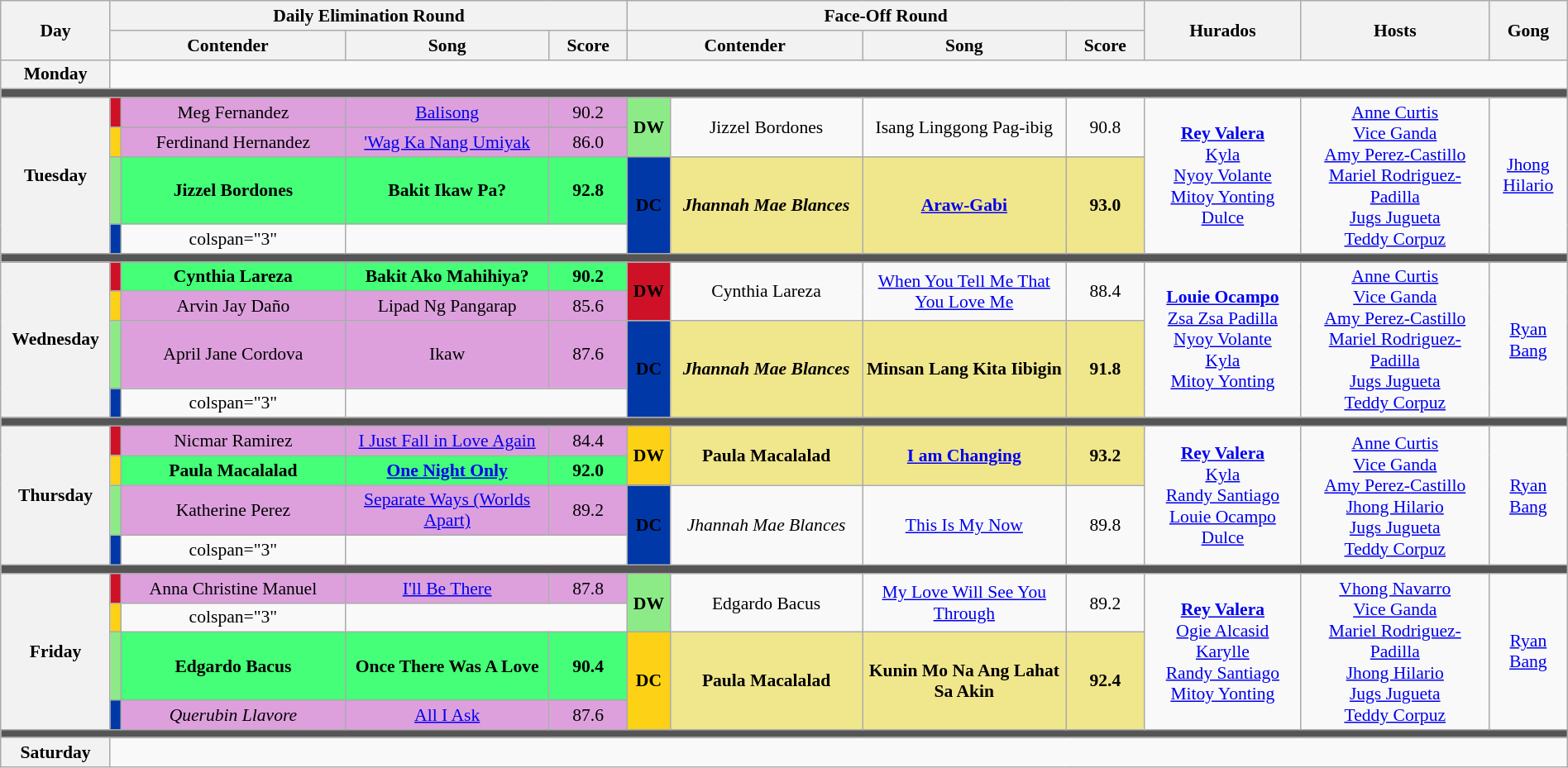<table class="wikitable mw-collapsible mw-collapsed" style="text-align:center; font-size:90%; width:100%;">
<tr>
<th rowspan="2" width="07%">Day</th>
<th colspan="4">Daily Elimination Round</th>
<th colspan="4">Face-Off Round</th>
<th rowspan="2" width="10%">Hurados</th>
<th rowspan="2" width="12%">Hosts</th>
<th rowspan="2" width="05%">Gong</th>
</tr>
<tr>
<th width="15%"  colspan=2>Contender</th>
<th width="13%">Song</th>
<th width="05%">Score</th>
<th width="15%"  colspan=2>Contender</th>
<th width="13%">Song</th>
<th width="05%">Score</th>
</tr>
<tr>
<th rowspan="1">Monday<br><small></small></th>
<td colspan="11"></td>
</tr>
<tr>
<th colspan="12" style="background:#555;"></th>
</tr>
<tr>
<th rowspan="4">Tuesday<br><small></small></th>
<th style="background-color:#CE1126;"></th>
<td style="background:Plum;">Meg Fernandez</td>
<td style="background:Plum;"><a href='#'>Balisong</a></td>
<td style="background:Plum;">90.2</td>
<th rowspan="2" style="background-color:#8deb87;">DW</th>
<td rowspan="2">Jizzel Bordones</td>
<td rowspan="2">Isang Linggong Pag-ibig</td>
<td rowspan="2">90.8</td>
<td rowspan="4"><strong><a href='#'>Rey Valera</a></strong><br><a href='#'>Kyla</a><br><a href='#'>Nyoy Volante</a><br><a href='#'>Mitoy Yonting</a><br><a href='#'>Dulce</a></td>
<td rowspan="4"><a href='#'>Anne Curtis</a><br><a href='#'>Vice Ganda</a><br><a href='#'>Amy Perez-Castillo</a><br><a href='#'>Mariel Rodriguez-Padilla</a><br><a href='#'>Jugs Jugueta</a><br><a href='#'>Teddy Corpuz</a></td>
<td rowspan="4"><a href='#'>Jhong Hilario</a></td>
</tr>
<tr>
<th style="background-color:#FCD116;"></th>
<td style="background:Plum;">Ferdinand Hernandez</td>
<td style="background:Plum;"><a href='#'>'Wag Ka Nang Umiyak</a></td>
<td style="background:Plum;">86.0</td>
</tr>
<tr>
<th style="background-color:#8deb87;"></th>
<td style="background:#44ff77;"><strong>Jizzel Bordones</strong></td>
<td style="background:#44ff77;"><strong>Bakit Ikaw Pa?</strong></td>
<td style="background:#44ff77;"><strong>92.8</strong></td>
<th rowspan="2" style="background-color:#0038A8;">DC</th>
<td rowspan="2" style="background:khaki;"><strong><em>Jhannah Mae Blances</em></strong></td>
<td rowspan="2" style="background:khaki;"><strong><a href='#'>Araw-Gabi</a></strong></td>
<td rowspan="2" style="background:khaki;"><strong>93.0</strong></td>
</tr>
<tr>
<th style="background-color:#0038A8;"></th>
<td>colspan="3" </td>
</tr>
<tr>
<th colspan="12" style="background:#555;"></th>
</tr>
<tr>
<th rowspan="4">Wednesday<br><small></small></th>
<th style="background-color:#CE1126;"></th>
<td style="background:#44ff77;"><strong>Cynthia Lareza</strong></td>
<td style="background:#44ff77;"><strong>Bakit Ako Mahihiya?</strong></td>
<td style="background:#44ff77;"><strong>90.2</strong></td>
<th rowspan="2" style="background-color:#CE1126;">DW</th>
<td rowspan="2">Cynthia Lareza</td>
<td rowspan="2"><a href='#'>When You Tell Me That You Love Me</a></td>
<td rowspan="2">88.4</td>
<td rowspan="4"><strong><a href='#'>Louie Ocampo</a></strong><br><a href='#'>Zsa Zsa Padilla</a><br><a href='#'>Nyoy Volante</a><br><a href='#'>Kyla</a><br><a href='#'>Mitoy Yonting</a></td>
<td rowspan="4"><a href='#'>Anne Curtis</a><br><a href='#'>Vice Ganda</a><br><a href='#'>Amy Perez-Castillo</a><br><a href='#'>Mariel Rodriguez-Padilla</a><br><a href='#'>Jugs Jugueta</a><br><a href='#'>Teddy Corpuz</a></td>
<td rowspan="4"><a href='#'>Ryan Bang</a></td>
</tr>
<tr>
<th style="background-color:#FCD116;"></th>
<td style="background:Plum;">Arvin Jay Daño</td>
<td style="background:Plum;">Lipad Ng Pangarap</td>
<td style="background:Plum;">85.6</td>
</tr>
<tr>
<th style="background-color:#8deb87;"></th>
<td style="background:Plum;">April Jane Cordova</td>
<td style="background:Plum;">Ikaw</td>
<td style="background:Plum;">87.6</td>
<th rowspan="2" style="background-color:#0038A8;">DC</th>
<td rowspan="2" style="background:khaki;"><strong><em>Jhannah Mae Blances</em></strong></td>
<td rowspan="2" style="background:khaki;"><strong>Minsan Lang Kita Iibigin</strong></td>
<td rowspan="2" style="background:khaki;"><strong>91.8</strong></td>
</tr>
<tr>
<th style="background-color:#0038A8;"></th>
<td>colspan="3" </td>
</tr>
<tr>
<th colspan="12" style="background:#555;"></th>
</tr>
<tr>
<th rowspan="4">Thursday<br><small></small></th>
<th style="background-color:#CE1126;"></th>
<td style="background:Plum;">Nicmar Ramirez</td>
<td style="background:Plum;"><a href='#'>I Just Fall in Love Again</a></td>
<td style="background:Plum;">84.4</td>
<th rowspan="2" style="background-color:#FCD116;">DW</th>
<td rowspan="2" style="background:khaki;"><strong>Paula Macalalad</strong></td>
<td rowspan="2" style="background:khaki;"><strong><a href='#'>I am Changing</a></strong></td>
<td rowspan="2" style="background:khaki;"><strong>93.2</strong></td>
<td rowspan="4"><strong><a href='#'>Rey Valera</a></strong><br><a href='#'>Kyla</a><br><a href='#'>Randy Santiago</a><br><a href='#'>Louie Ocampo</a><br><a href='#'>Dulce</a></td>
<td rowspan="4"><a href='#'>Anne Curtis</a><br><a href='#'>Vice Ganda</a><br><a href='#'>Amy Perez-Castillo</a><br><a href='#'>Jhong Hilario</a><br><a href='#'>Jugs Jugueta</a><br><a href='#'>Teddy Corpuz</a></td>
<td rowspan="4"><a href='#'>Ryan Bang</a></td>
</tr>
<tr>
<th style="background-color:#FCD116;"></th>
<td style="background:#44ff77;"><strong>Paula Macalalad</strong></td>
<td style="background:#44ff77;"><strong><a href='#'>One Night Only</a></strong></td>
<td style="background:#44ff77;"><strong>92.0</strong></td>
</tr>
<tr>
<th style="background-color:#8deb87;"></th>
<td style="background:Plum;">Katherine Perez</td>
<td style="background:Plum;"><a href='#'>Separate Ways (Worlds Apart)</a></td>
<td style="background:Plum;">89.2</td>
<th rowspan="2" style="background-color:#0038A8;">DC</th>
<td rowspan="2"><em>Jhannah Mae Blances</em></td>
<td rowspan="2"><a href='#'>This Is My Now</a></td>
<td rowspan="2">89.8</td>
</tr>
<tr>
<th style="background-color:#0038A8;"></th>
<td>colspan="3" </td>
</tr>
<tr>
<th colspan="12" style="background:#555;"></th>
</tr>
<tr>
<th rowspan="4">Friday<br><small></small></th>
<th style="background-color:#CE1126;"></th>
<td style="background:Plum;">Anna Christine Manuel</td>
<td style="background:Plum;"><a href='#'>I'll Be There</a></td>
<td style="background:Plum;">87.8</td>
<th rowspan="2" style="background-color:#8deb87;">DW</th>
<td rowspan="2">Edgardo Bacus</td>
<td rowspan="2"><a href='#'>My Love Will See You Through</a></td>
<td rowspan="2">89.2</td>
<td rowspan="4"><strong><a href='#'>Rey Valera</a></strong><br><a href='#'>Ogie Alcasid</a><br><a href='#'>Karylle</a><br><a href='#'>Randy Santiago</a><br><a href='#'>Mitoy Yonting</a></td>
<td rowspan="4"><a href='#'>Vhong Navarro</a><br><a href='#'>Vice Ganda</a><br><a href='#'>Mariel Rodriguez-Padilla</a><br><a href='#'>Jhong Hilario</a><br><a href='#'>Jugs Jugueta</a><br><a href='#'>Teddy Corpuz</a></td>
<td rowspan="4"><a href='#'>Ryan Bang</a></td>
</tr>
<tr>
<th style="background-color:#FCD116;"></th>
<td>colspan="3" </td>
</tr>
<tr>
<th style="background-color:#8deb87;"></th>
<td style="background:#44ff77;"><strong>Edgardo Bacus</strong></td>
<td style="background:#44ff77;"><strong>Once There Was A Love</strong></td>
<td style="background:#44ff77;"><strong>90.4</strong></td>
<th rowspan="2" style="background-color:#FCD116;">DC</th>
<td rowspan="2" style="background:khaki;"><strong>Paula Macalalad</strong></td>
<td rowspan="2" style="background:khaki;"><strong>Kunin Mo Na Ang Lahat Sa Akin</strong></td>
<td rowspan="2" style="background:khaki;"><strong>92.4</strong></td>
</tr>
<tr>
<th style="background-color:#0038A8;"></th>
<td style="background:Plum;"><em>Querubin Llavore</em></td>
<td style="background:Plum;"><a href='#'>All I Ask</a></td>
<td style="background:Plum;">87.6</td>
</tr>
<tr>
<th colspan="12" style="background:#555;"></th>
</tr>
<tr>
<th rowspan="1">Saturday<br><small></small></th>
<td colspan="11"></td>
</tr>
</table>
